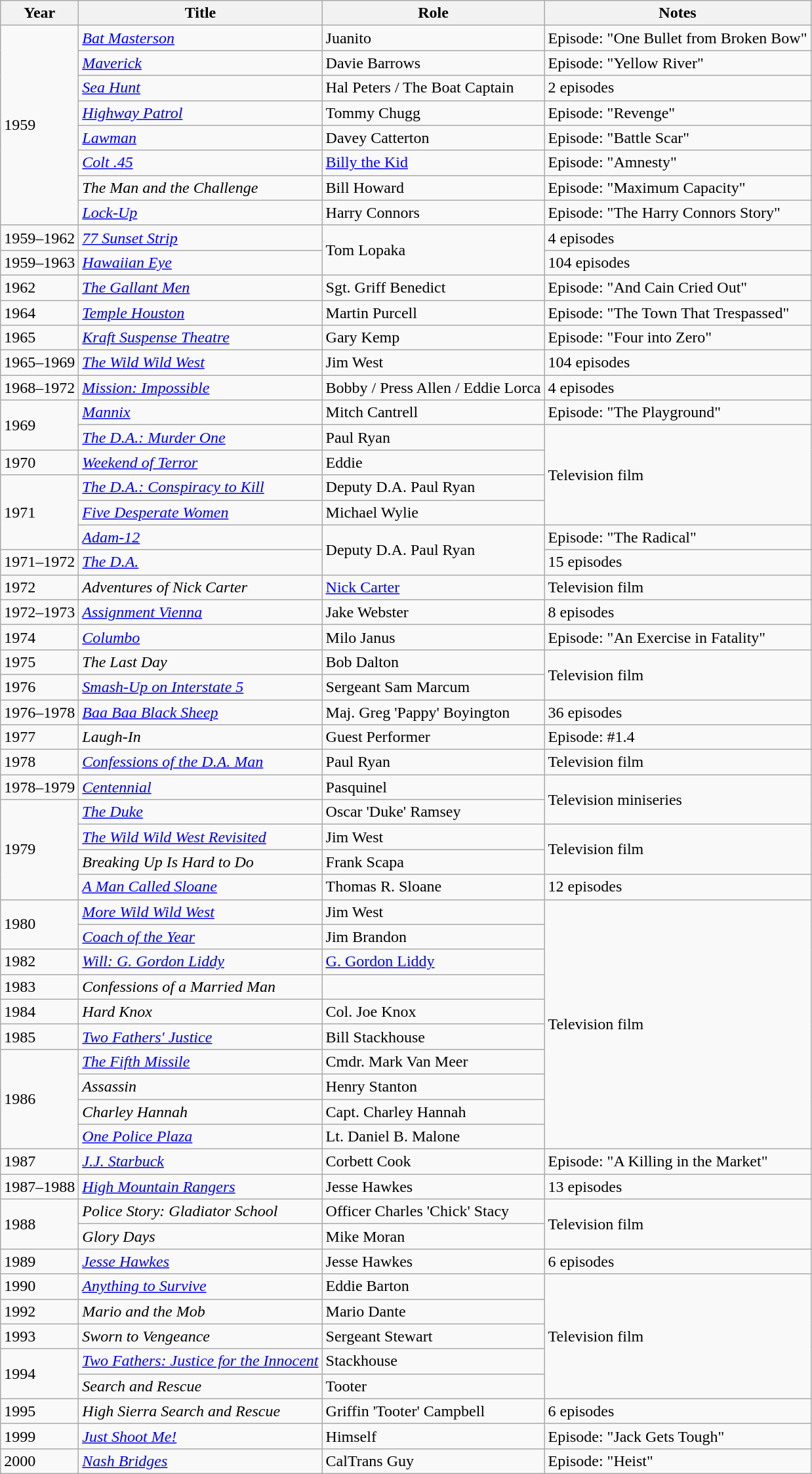<table class="wikitable sortable">
<tr>
<th>Year</th>
<th>Title</th>
<th>Role</th>
<th class="unsortable">Notes</th>
</tr>
<tr>
<td rowspan="8">1959</td>
<td><em><a href='#'>Bat Masterson</a></em></td>
<td>Juanito</td>
<td>Episode: "One Bullet from Broken Bow"</td>
</tr>
<tr>
<td><em><a href='#'>Maverick</a></em></td>
<td>Davie Barrows</td>
<td>Episode: "Yellow River"</td>
</tr>
<tr>
<td><em><a href='#'>Sea Hunt</a></em></td>
<td>Hal Peters / The Boat Captain</td>
<td>2 episodes</td>
</tr>
<tr>
<td><em><a href='#'>Highway Patrol</a></em></td>
<td>Tommy Chugg</td>
<td>Episode: "Revenge"</td>
</tr>
<tr>
<td><em><a href='#'>Lawman</a></em></td>
<td>Davey Catterton</td>
<td>Episode: "Battle Scar"</td>
</tr>
<tr>
<td><em><a href='#'>Colt .45</a></em></td>
<td><a href='#'>Billy the Kid</a></td>
<td>Episode: "Amnesty"</td>
</tr>
<tr>
<td><em>The Man and the Challenge</em></td>
<td>Bill Howard</td>
<td>Episode: "Maximum Capacity"</td>
</tr>
<tr>
<td><em><a href='#'>Lock-Up</a></em></td>
<td>Harry Connors</td>
<td>Episode: "The Harry Connors Story"</td>
</tr>
<tr>
<td>1959–1962</td>
<td><em><a href='#'>77 Sunset Strip</a></em></td>
<td rowspan="2">Tom Lopaka</td>
<td>4 episodes</td>
</tr>
<tr>
<td>1959–1963</td>
<td><em><a href='#'>Hawaiian Eye</a></em></td>
<td>104 episodes</td>
</tr>
<tr>
<td>1962</td>
<td><em><a href='#'>The Gallant Men</a></em></td>
<td>Sgt. Griff Benedict</td>
<td>Episode: "And Cain Cried Out"</td>
</tr>
<tr>
<td>1964</td>
<td><em><a href='#'>Temple Houston</a></em></td>
<td>Martin Purcell</td>
<td>Episode: "The Town That Trespassed"</td>
</tr>
<tr>
<td>1965</td>
<td><em><a href='#'>Kraft Suspense Theatre</a></em></td>
<td>Gary Kemp</td>
<td>Episode: "Four into Zero"</td>
</tr>
<tr>
<td>1965–1969</td>
<td><em><a href='#'>The Wild Wild West</a></em></td>
<td>Jim West</td>
<td>104 episodes</td>
</tr>
<tr>
<td>1968–1972</td>
<td><em><a href='#'>Mission: Impossible</a></em></td>
<td>Bobby / Press Allen / Eddie Lorca</td>
<td>4 episodes</td>
</tr>
<tr>
<td rowspan="2">1969</td>
<td><em><a href='#'>Mannix</a></em></td>
<td>Mitch Cantrell</td>
<td>Episode: "The Playground"</td>
</tr>
<tr>
<td><em><a href='#'>The D.A.: Murder One</a></em></td>
<td>Paul Ryan</td>
<td rowspan="4">Television film</td>
</tr>
<tr>
<td>1970</td>
<td><em><a href='#'>Weekend of Terror</a></em></td>
<td>Eddie</td>
</tr>
<tr>
<td rowspan="3">1971</td>
<td><em><a href='#'>The D.A.: Conspiracy to Kill</a></em></td>
<td>Deputy D.A. Paul Ryan</td>
</tr>
<tr>
<td><em><a href='#'>Five Desperate Women</a></em></td>
<td>Michael Wylie</td>
</tr>
<tr>
<td><em><a href='#'>Adam-12</a></em></td>
<td rowspan="2">Deputy D.A. Paul Ryan</td>
<td>Episode: "The Radical"</td>
</tr>
<tr>
<td>1971–1972</td>
<td><em><a href='#'>The D.A.</a></em></td>
<td>15 episodes</td>
</tr>
<tr>
<td>1972</td>
<td><em>Adventures of Nick Carter</em></td>
<td><a href='#'>Nick Carter</a></td>
<td>Television film</td>
</tr>
<tr>
<td>1972–1973</td>
<td><em><a href='#'>Assignment Vienna</a></em></td>
<td>Jake Webster</td>
<td>8 episodes</td>
</tr>
<tr>
<td>1974</td>
<td><em><a href='#'>Columbo</a></em></td>
<td>Milo Janus</td>
<td>Episode: "An Exercise in Fatality"</td>
</tr>
<tr>
<td>1975</td>
<td><em>The Last Day</em></td>
<td>Bob Dalton</td>
<td rowspan="2">Television film</td>
</tr>
<tr>
<td>1976</td>
<td><em><a href='#'>Smash-Up on Interstate 5</a></em></td>
<td>Sergeant Sam Marcum</td>
</tr>
<tr>
<td>1976–1978</td>
<td><em><a href='#'>Baa Baa Black Sheep</a></em></td>
<td>Maj. Greg 'Pappy' Boyington</td>
<td>36 episodes</td>
</tr>
<tr>
<td>1977</td>
<td><em>Laugh-In</em></td>
<td>Guest Performer</td>
<td>Episode: #1.4</td>
</tr>
<tr>
<td>1978</td>
<td><em><a href='#'>Confessions of the D.A. Man</a></em></td>
<td>Paul Ryan</td>
<td>Television film</td>
</tr>
<tr>
<td>1978–1979</td>
<td><em><a href='#'>Centennial</a></em></td>
<td>Pasquinel</td>
<td rowspan="2">Television miniseries</td>
</tr>
<tr>
<td rowspan="4">1979</td>
<td><em><a href='#'>The Duke</a></em></td>
<td>Oscar 'Duke' Ramsey</td>
</tr>
<tr>
<td><em><a href='#'>The Wild Wild West Revisited</a></em></td>
<td>Jim West</td>
<td rowspan="2">Television film</td>
</tr>
<tr>
<td><em>Breaking Up Is Hard to Do</em></td>
<td>Frank Scapa</td>
</tr>
<tr>
<td><em><a href='#'>A Man Called Sloane</a></em></td>
<td>Thomas R. Sloane</td>
<td>12 episodes</td>
</tr>
<tr>
<td rowspan="2">1980</td>
<td><em><a href='#'>More Wild Wild West</a></em></td>
<td>Jim West</td>
<td rowspan="10">Television film</td>
</tr>
<tr>
<td><em><a href='#'>Coach of the Year</a></em></td>
<td>Jim Brandon</td>
</tr>
<tr>
<td>1982</td>
<td><em><a href='#'>Will: G. Gordon Liddy</a></em></td>
<td><a href='#'>G. Gordon Liddy</a></td>
</tr>
<tr>
<td>1983</td>
<td><em>Confessions of a Married Man</em></td>
<td></td>
</tr>
<tr>
<td>1984</td>
<td><em>Hard Knox</em></td>
<td>Col. Joe Knox</td>
</tr>
<tr>
<td>1985</td>
<td><em><a href='#'>Two Fathers' Justice</a></em></td>
<td>Bill Stackhouse</td>
</tr>
<tr>
<td rowspan="4">1986</td>
<td><em><a href='#'>The Fifth Missile</a></em></td>
<td>Cmdr. Mark Van Meer</td>
</tr>
<tr>
<td><em>Assassin</em></td>
<td>Henry Stanton</td>
</tr>
<tr>
<td><em>Charley Hannah</em></td>
<td>Capt. Charley Hannah</td>
</tr>
<tr>
<td><em><a href='#'>One Police Plaza</a></em></td>
<td>Lt. Daniel B. Malone</td>
</tr>
<tr>
<td>1987</td>
<td><em><a href='#'>J.J. Starbuck</a></em></td>
<td>Corbett Cook</td>
<td>Episode: "A Killing in the Market"</td>
</tr>
<tr>
<td>1987–1988</td>
<td><em><a href='#'>High Mountain Rangers</a></em></td>
<td>Jesse Hawkes</td>
<td>13 episodes</td>
</tr>
<tr>
<td rowspan="2">1988</td>
<td><em>Police Story: Gladiator School</em></td>
<td>Officer Charles 'Chick' Stacy</td>
<td rowspan="2">Television film</td>
</tr>
<tr>
<td><em>Glory Days</em></td>
<td>Mike Moran</td>
</tr>
<tr>
<td>1989</td>
<td><em><a href='#'>Jesse Hawkes</a></em></td>
<td>Jesse Hawkes</td>
<td>6 episodes</td>
</tr>
<tr>
<td>1990</td>
<td><em><a href='#'>Anything to Survive</a></em></td>
<td>Eddie Barton</td>
<td rowspan="5">Television film</td>
</tr>
<tr>
<td>1992</td>
<td><em>Mario and the Mob</em></td>
<td>Mario Dante</td>
</tr>
<tr>
<td>1993</td>
<td><em>Sworn to Vengeance</em></td>
<td>Sergeant Stewart</td>
</tr>
<tr>
<td rowspan="2">1994</td>
<td><em><a href='#'>Two Fathers: Justice for the Innocent</a></em></td>
<td>Stackhouse</td>
</tr>
<tr>
<td><em>Search and Rescue</em></td>
<td>Tooter</td>
</tr>
<tr>
<td>1995</td>
<td><em>High Sierra Search and Rescue</em></td>
<td>Griffin 'Tooter' Campbell</td>
<td>6 episodes</td>
</tr>
<tr>
<td>1999</td>
<td><em><a href='#'>Just Shoot Me!</a></em></td>
<td>Himself</td>
<td>Episode: "Jack Gets Tough"</td>
</tr>
<tr>
<td>2000</td>
<td><em><a href='#'>Nash Bridges</a></em></td>
<td>CalTrans Guy</td>
<td>Episode: "Heist"</td>
</tr>
</table>
